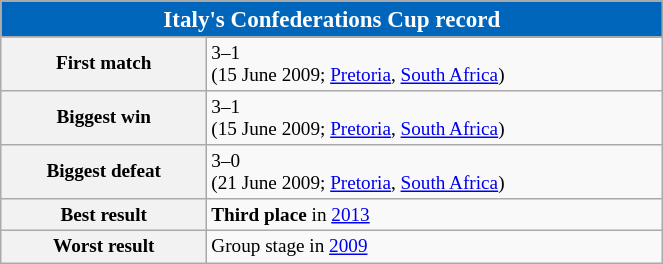<table class="wikitable collapsible collapsed" style="width:35%;font-size:80%">
<tr style="color:white">
<th style="background:#0066bc;width:20%" colspan="6"><big>Italy's Confederations Cup record</big></th>
</tr>
<tr>
<th width=10%>First match</th>
<td width=23%><div> 3–1 <br> (15 June 2009; <a href='#'>Pretoria</a>, <a href='#'>South Africa</a>)</div></td>
</tr>
<tr>
<th width=10%>Biggest win</th>
<td width=23%><div> 3–1 <br> (15 June 2009; <a href='#'>Pretoria</a>, <a href='#'>South Africa</a>)</div></td>
</tr>
<tr>
<th width=10%>Biggest defeat</th>
<td width=23%><div> 3–0 <br> (21 June 2009; <a href='#'>Pretoria</a>, <a href='#'>South Africa</a>)</div></td>
</tr>
<tr>
<th width=10%>Best result</th>
<td width=23%><div><strong>Third place</strong> in <a href='#'>2013</a></div></td>
</tr>
<tr>
<th width=10%>Worst result</th>
<td width=23%><div>Group stage in <a href='#'>2009</a></div></td>
</tr>
</table>
